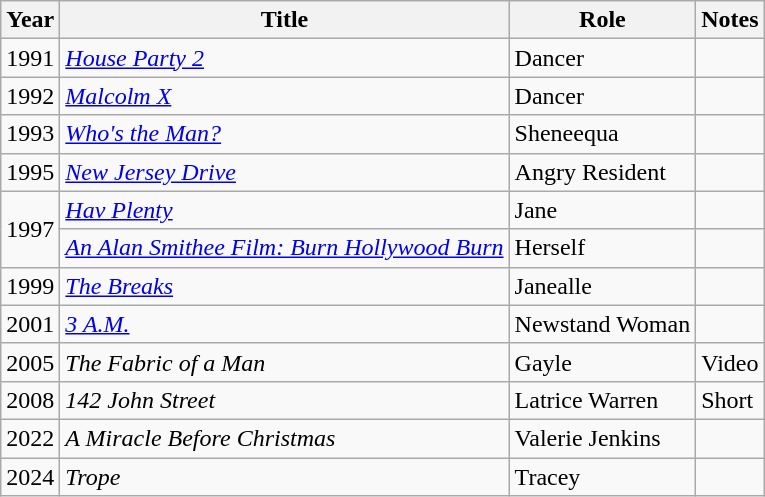<table class="wikitable plainrowheaders sortable" style="margin-right: 0;">
<tr>
<th>Year</th>
<th>Title</th>
<th>Role</th>
<th>Notes</th>
</tr>
<tr>
<td>1991</td>
<td><em><a href='#'>House Party 2</a></em></td>
<td>Dancer</td>
<td></td>
</tr>
<tr>
<td>1992</td>
<td><em><a href='#'>Malcolm X</a></em></td>
<td>Dancer</td>
<td></td>
</tr>
<tr>
<td>1993</td>
<td><em><a href='#'>Who's the Man?</a></em></td>
<td>Sheneequa</td>
<td></td>
</tr>
<tr>
<td>1995</td>
<td><em><a href='#'>New Jersey Drive</a></em></td>
<td>Angry Resident</td>
<td></td>
</tr>
<tr>
<td rowspan=2>1997</td>
<td><em><a href='#'>Hav Plenty</a></em></td>
<td>Jane</td>
<td></td>
</tr>
<tr>
<td><em><a href='#'>An Alan Smithee Film: Burn Hollywood Burn</a></em></td>
<td>Herself</td>
<td></td>
</tr>
<tr>
<td>1999</td>
<td><em><a href='#'>The Breaks</a></em></td>
<td>Janealle</td>
<td></td>
</tr>
<tr>
<td>2001</td>
<td><em><a href='#'>3 A.M.</a></em></td>
<td>Newstand Woman</td>
<td></td>
</tr>
<tr>
<td>2005</td>
<td><em>The Fabric of a Man</em></td>
<td>Gayle</td>
<td>Video</td>
</tr>
<tr>
<td>2008</td>
<td><em>142 John Street</em></td>
<td>Latrice Warren</td>
<td>Short</td>
</tr>
<tr>
<td>2022</td>
<td><em>A Miracle Before Christmas</em></td>
<td>Valerie Jenkins</td>
<td></td>
</tr>
<tr>
<td>2024</td>
<td><em>Trope</em></td>
<td>Tracey</td>
<td></td>
</tr>
</table>
